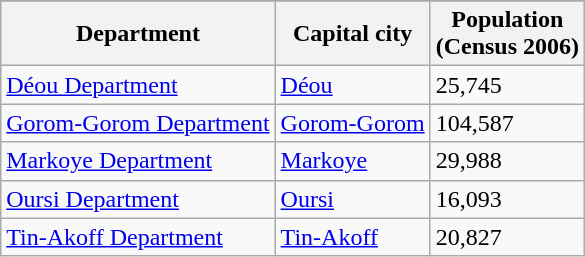<table class="wikitable">
<tr>
</tr>
<tr>
<th>Department</th>
<th>Capital city</th>
<th>Population <br>(Census 2006)</th>
</tr>
<tr>
<td><a href='#'>Déou Department</a></td>
<td><a href='#'>Déou</a></td>
<td>25,745</td>
</tr>
<tr>
<td><a href='#'>Gorom-Gorom Department</a></td>
<td><a href='#'>Gorom-Gorom</a></td>
<td>104,587</td>
</tr>
<tr>
<td><a href='#'>Markoye Department</a></td>
<td><a href='#'>Markoye</a></td>
<td>29,988</td>
</tr>
<tr>
<td><a href='#'>Oursi Department</a></td>
<td><a href='#'>Oursi</a></td>
<td>16,093</td>
</tr>
<tr>
<td><a href='#'>Tin-Akoff Department</a></td>
<td><a href='#'>Tin-Akoff</a></td>
<td>20,827</td>
</tr>
</table>
